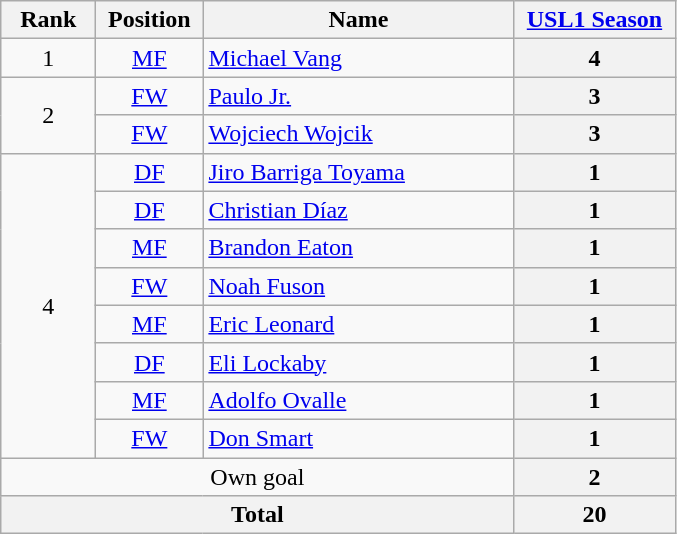<table class="wikitable" style="text-align:center;">
<tr>
<th style="width:56px;">Rank</th>
<th style="width:64px;">Position</th>
<th style="width:200px;">Name</th>
<th style="width:100px;"><a href='#'>USL1 Season</a></th>
</tr>
<tr>
<td>1</td>
<td><a href='#'>MF</a></td>
<td align="left"> <a href='#'>Michael Vang</a></td>
<th>4</th>
</tr>
<tr>
<td rowspan="2">2</td>
<td><a href='#'>FW</a></td>
<td align="left"> <a href='#'>Paulo Jr.</a></td>
<th>3</th>
</tr>
<tr>
<td><a href='#'>FW</a></td>
<td align="left"> <a href='#'>Wojciech Wojcik</a></td>
<th>3</th>
</tr>
<tr>
<td rowspan="8">4</td>
<td><a href='#'>DF</a></td>
<td align="left"> <a href='#'>Jiro Barriga Toyama</a></td>
<th>1</th>
</tr>
<tr>
<td><a href='#'>DF</a></td>
<td align="left"> <a href='#'>Christian Díaz</a></td>
<th>1</th>
</tr>
<tr>
<td><a href='#'>MF</a></td>
<td align="left"> <a href='#'>Brandon Eaton</a></td>
<th>1</th>
</tr>
<tr>
<td><a href='#'>FW</a></td>
<td align="left"> <a href='#'>Noah Fuson</a></td>
<th>1</th>
</tr>
<tr>
<td><a href='#'>MF</a></td>
<td align="left"> <a href='#'>Eric Leonard</a></td>
<th>1</th>
</tr>
<tr>
<td><a href='#'>DF</a></td>
<td align="left"> <a href='#'>Eli Lockaby</a></td>
<th>1</th>
</tr>
<tr>
<td><a href='#'>MF</a></td>
<td align="left"> <a href='#'>Adolfo Ovalle</a></td>
<th>1</th>
</tr>
<tr>
<td><a href='#'>FW</a></td>
<td align="left"> <a href='#'>Don Smart</a></td>
<th>1</th>
</tr>
<tr>
<td colspan="3">Own goal</td>
<th>2</th>
</tr>
<tr>
<th colspan="3">Total</th>
<th>20</th>
</tr>
</table>
